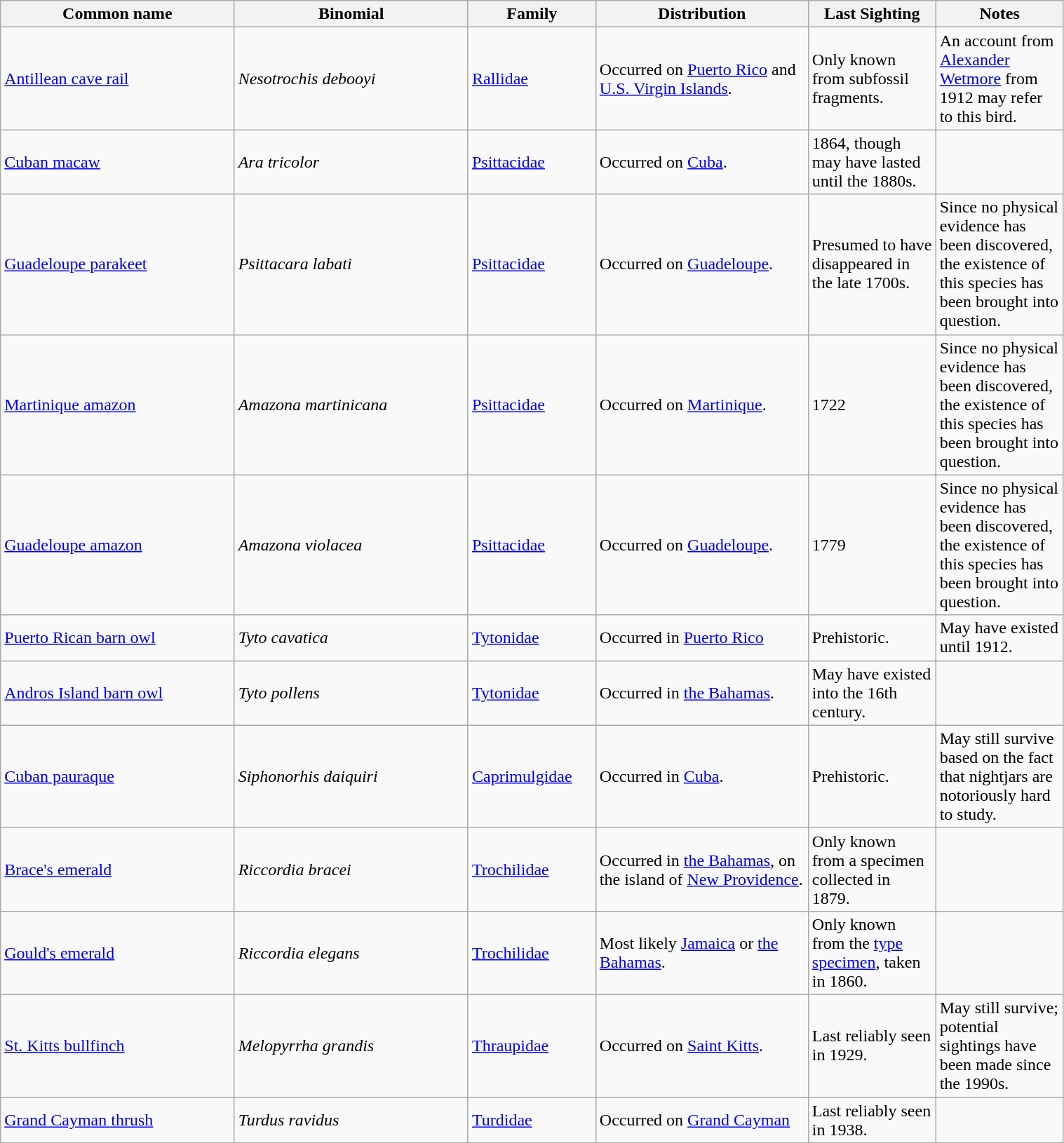<table width=80% class="wikitable">
<tr>
<th width=22%>Common name</th>
<th width=22%>Binomial</th>
<th width=12%>Family</th>
<th width=20%>Distribution</th>
<th width=12%>Last Sighting</th>
<th width=12%>Notes</th>
</tr>
<tr>
<td><a href='#'>Antillean cave rail</a></td>
<td><em>Nesotrochis debooyi</em></td>
<td><a href='#'>Rallidae</a></td>
<td>Occurred on <a href='#'>Puerto Rico</a> and <a href='#'>U.S. Virgin Islands</a>.</td>
<td>Only known from subfossil fragments.</td>
<td>An account from <a href='#'>Alexander Wetmore</a> from 1912 may refer to this bird.</td>
</tr>
<tr>
<td><a href='#'>Cuban macaw</a></td>
<td><em>Ara tricolor</em></td>
<td><a href='#'>Psittacidae</a></td>
<td>Occurred on <a href='#'>Cuba</a>.</td>
<td>1864, though may have lasted until the 1880s.</td>
<td></td>
</tr>
<tr>
<td><a href='#'>Guadeloupe parakeet</a></td>
<td><em>Psittacara labati</em></td>
<td><a href='#'>Psittacidae</a></td>
<td>Occurred on <a href='#'>Guadeloupe</a>.</td>
<td>Presumed to have disappeared in the late 1700s.</td>
<td>Since no physical evidence has been discovered, the existence of this species has been brought into question.</td>
</tr>
<tr>
<td><a href='#'>Martinique amazon</a></td>
<td><em>Amazona martinicana</em></td>
<td><a href='#'>Psittacidae</a></td>
<td>Occurred on <a href='#'>Martinique</a>.</td>
<td>1722</td>
<td>Since no physical evidence has been discovered, the existence of this species has been brought into question.</td>
</tr>
<tr>
<td><a href='#'>Guadeloupe amazon</a></td>
<td><em>Amazona violacea</em></td>
<td><a href='#'>Psittacidae</a></td>
<td>Occurred on <a href='#'>Guadeloupe</a>.</td>
<td>1779</td>
<td>Since no physical evidence has been discovered, the existence of this species has been brought into question.</td>
</tr>
<tr>
<td><a href='#'>Puerto Rican barn owl</a></td>
<td><em>Tyto cavatica</em></td>
<td><a href='#'>Tytonidae</a></td>
<td>Occurred in <a href='#'>Puerto Rico</a></td>
<td>Prehistoric.</td>
<td>May have existed until 1912.</td>
</tr>
<tr>
<td><a href='#'>Andros Island barn owl</a></td>
<td><em>Tyto pollens</em></td>
<td><a href='#'>Tytonidae</a></td>
<td>Occurred in <a href='#'>the Bahamas</a>.</td>
<td>May have existed into the 16th century.</td>
<td></td>
</tr>
<tr>
<td><a href='#'>Cuban pauraque</a></td>
<td><em>Siphonorhis daiquiri</em></td>
<td><a href='#'>Caprimulgidae</a></td>
<td>Occurred in <a href='#'>Cuba</a>.</td>
<td>Prehistoric.</td>
<td>May still survive based on the fact that nightjars are notoriously hard to study.</td>
</tr>
<tr>
<td><a href='#'>Brace's emerald</a></td>
<td><em>Riccordia bracei</em></td>
<td><a href='#'>Trochilidae</a></td>
<td>Occurred in <a href='#'>the Bahamas</a>, on the island of <a href='#'>New Providence</a>.</td>
<td>Only known from a specimen collected in 1879.</td>
<td></td>
</tr>
<tr>
<td><a href='#'>Gould's emerald</a></td>
<td><em>Riccordia elegans</em></td>
<td><a href='#'>Trochilidae</a></td>
<td>Most likely <a href='#'>Jamaica</a> or <a href='#'>the Bahamas</a>.</td>
<td>Only known from the <a href='#'>type specimen</a>, taken in 1860.</td>
<td></td>
</tr>
<tr>
<td><a href='#'>St. Kitts bullfinch</a></td>
<td><em>Melopyrrha grandis</em></td>
<td><a href='#'>Thraupidae</a></td>
<td>Occurred on <a href='#'>Saint Kitts</a>.</td>
<td>Last reliably seen in 1929.</td>
<td>May still survive; potential sightings have been made since the 1990s.</td>
</tr>
<tr>
<td><a href='#'>Grand Cayman thrush</a></td>
<td><em>Turdus ravidus</em></td>
<td><a href='#'>Turdidae</a></td>
<td>Occurred on <a href='#'>Grand Cayman</a></td>
<td>Last reliably seen in 1938.</td>
<td></td>
</tr>
</table>
